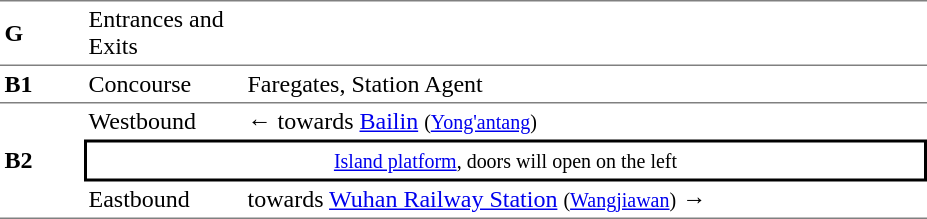<table table border=0 cellspacing=0 cellpadding=3>
<tr>
<td style="border-top:solid 1px gray;border-bottom:solid 0px gray;" width=50><strong>G</strong></td>
<td style="border-top:solid 1px gray;border-bottom:solid 0px gray;" width=100>Entrances and Exits</td>
<td style="border-top:solid 1px gray;border-bottom:solid 0px gray;" width=450></td>
</tr>
<tr>
<td style="border-top:solid 1px gray;border-bottom:solid 0px gray;" width=50><strong>B1</strong></td>
<td style="border-top:solid 1px gray;border-bottom:solid 0px gray;" width=100>Concourse</td>
<td style="border-top:solid 1px gray;border-bottom:solid 0px gray;" width=450>Faregates, Station Agent</td>
</tr>
<tr>
<td style="border-top:solid 1px gray;border-bottom:solid 1px gray;" rowspan=3><strong>B2</strong></td>
<td style="border-top:solid 1px gray;border-bottom:solid 0px gray;">Westbound</td>
<td style="border-top:solid 1px gray;border-bottom:solid 0px gray;">←  towards <a href='#'>Bailin</a> <small>(<a href='#'>Yong'antang</a>)</small></td>
</tr>
<tr>
<td style="border-right:solid 2px black;border-left:solid 2px black;border-top:solid 2px black;border-bottom:solid 2px black;text-align:center;" colspan=2><small><a href='#'>Island platform</a>, doors will open on the left</small></td>
</tr>
<tr>
<td style="border-bottom:solid 1px gray;">Eastbound</td>
<td style="border-bottom:solid 1px gray;"> towards <a href='#'>Wuhan Railway Station</a> <small>(<a href='#'>Wangjiawan</a>)</small> →</td>
</tr>
</table>
